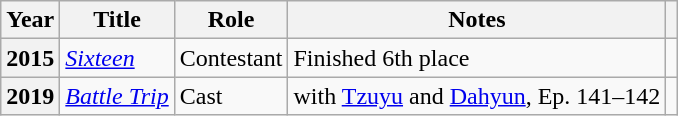<table class="wikitable plainrowheaders">
<tr>
<th scope="col">Year</th>
<th scope="col">Title</th>
<th scope="col">Role</th>
<th scope="col">Notes</th>
<th scope="col" class="unsortable"></th>
</tr>
<tr>
<th scope="row">2015</th>
<td><em><a href='#'>Sixteen</a></em></td>
<td>Contestant</td>
<td>Finished 6th place</td>
<td style="text-align:center"></td>
</tr>
<tr>
<th scope="row">2019</th>
<td><em><a href='#'>Battle Trip</a></em></td>
<td>Cast</td>
<td>with <a href='#'>Tzuyu</a> and <a href='#'>Dahyun</a>, Ep. 141–142</td>
<td style="text-align:center"></td>
</tr>
</table>
